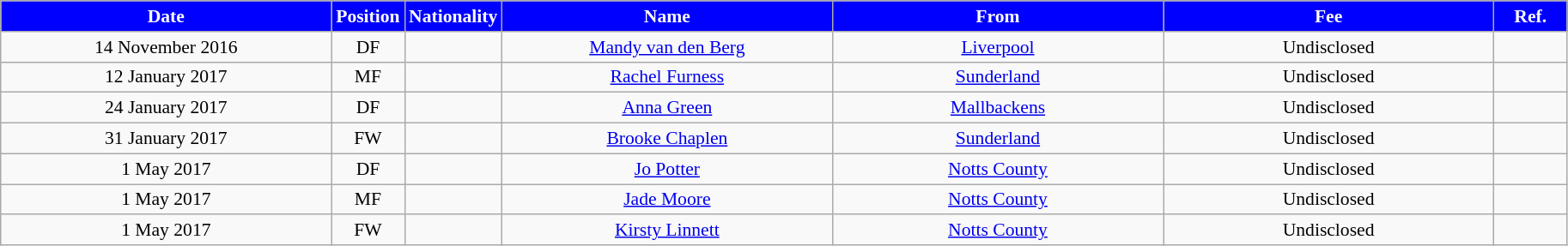<table class="wikitable" style="text-align:center; font-size:90%; ">
<tr>
<th style="background:#00f; color:white; width:250px;">Date</th>
<th style="background:#00f; color:white; width:50px;">Position</th>
<th style="background:#00f; color:white; width:50px;">Nationality</th>
<th style="background:#00f; color:white; width:250px;">Name</th>
<th style="background:#00f; color:white; width:250px;">From</th>
<th style="background:#00f; color:white; width:250px;">Fee</th>
<th style="background:#00f; color:white; width:50px;">Ref.</th>
</tr>
<tr>
<td>14 November 2016</td>
<td>DF</td>
<td></td>
<td><a href='#'>Mandy van den Berg</a></td>
<td><a href='#'>Liverpool</a></td>
<td>Undisclosed</td>
<td></td>
</tr>
<tr>
<td>12 January 2017</td>
<td>MF</td>
<td></td>
<td><a href='#'>Rachel Furness</a></td>
<td><a href='#'>Sunderland</a></td>
<td>Undisclosed</td>
<td></td>
</tr>
<tr>
<td>24 January 2017</td>
<td>DF</td>
<td></td>
<td><a href='#'>Anna Green</a></td>
<td><a href='#'>Mallbackens</a></td>
<td>Undisclosed</td>
<td></td>
</tr>
<tr>
<td>31 January 2017</td>
<td>FW</td>
<td></td>
<td><a href='#'>Brooke Chaplen</a></td>
<td><a href='#'>Sunderland</a></td>
<td>Undisclosed</td>
<td></td>
</tr>
<tr>
<td>1 May 2017</td>
<td>DF</td>
<td></td>
<td><a href='#'>Jo Potter</a></td>
<td><a href='#'>Notts County</a></td>
<td>Undisclosed</td>
<td></td>
</tr>
<tr>
<td>1 May 2017</td>
<td>MF</td>
<td></td>
<td><a href='#'>Jade Moore</a></td>
<td><a href='#'>Notts County</a></td>
<td>Undisclosed</td>
<td></td>
</tr>
<tr>
<td>1 May 2017</td>
<td>FW</td>
<td></td>
<td><a href='#'>Kirsty Linnett</a></td>
<td><a href='#'>Notts County</a></td>
<td>Undisclosed</td>
<td></td>
</tr>
</table>
